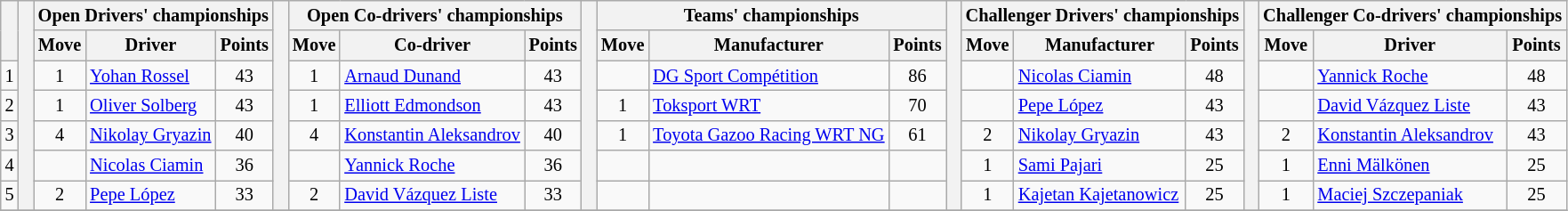<table class="wikitable" style="font-size:85%;">
<tr>
<th rowspan="2"></th>
<th rowspan="7" style="width:5px;"></th>
<th colspan="3" nowrap>Open Drivers' championships</th>
<th rowspan="7" style="width:5px;"></th>
<th colspan="3" nowrap>Open Co-drivers' championships</th>
<th rowspan="7" style="width:5px;"></th>
<th colspan="3" nowrap>Teams' championships</th>
<th rowspan="7" style="width:5px;"></th>
<th colspan="3" nowrap>Challenger Drivers' championships</th>
<th rowspan="7" style="width:5px;"></th>
<th colspan="3" nowrap>Challenger Co-drivers' championships</th>
</tr>
<tr>
<th>Move</th>
<th>Driver</th>
<th>Points</th>
<th>Move</th>
<th>Co-driver</th>
<th>Points</th>
<th>Move</th>
<th>Manufacturer</th>
<th>Points</th>
<th>Move</th>
<th>Manufacturer</th>
<th>Points</th>
<th>Move</th>
<th>Driver</th>
<th>Points</th>
</tr>
<tr>
<td align="center">1</td>
<td align="center"> 1</td>
<td><a href='#'>Yohan Rossel</a></td>
<td align="center">43</td>
<td align="center"> 1</td>
<td><a href='#'>Arnaud Dunand</a></td>
<td align="center">43</td>
<td align="center"></td>
<td><a href='#'>DG Sport Compétition</a></td>
<td align="center">86</td>
<td align="center"></td>
<td><a href='#'>Nicolas Ciamin</a></td>
<td align="center">48</td>
<td align="center"></td>
<td><a href='#'>Yannick Roche</a></td>
<td align="center">48</td>
</tr>
<tr>
<td align="center">2</td>
<td align="center"> 1</td>
<td><a href='#'>Oliver Solberg</a></td>
<td align="center">43</td>
<td align="center"> 1</td>
<td><a href='#'>Elliott Edmondson</a></td>
<td align="center">43</td>
<td align="center"> 1</td>
<td><a href='#'>Toksport WRT</a></td>
<td align="center">70</td>
<td align="center"></td>
<td><a href='#'>Pepe López</a></td>
<td align="center">43</td>
<td align="center"></td>
<td><a href='#'>David Vázquez Liste</a></td>
<td align="center">43</td>
</tr>
<tr>
<td align="center">3</td>
<td align="center"> 4</td>
<td><a href='#'>Nikolay Gryazin</a></td>
<td align="center">40</td>
<td align="center"> 4</td>
<td><a href='#'>Konstantin Aleksandrov</a></td>
<td align="center">40</td>
<td align="center"> 1</td>
<td><a href='#'>Toyota Gazoo Racing WRT NG</a></td>
<td align="center">61</td>
<td align="center"> 2</td>
<td><a href='#'>Nikolay Gryazin</a></td>
<td align="center">43</td>
<td align="center"> 2</td>
<td><a href='#'>Konstantin Aleksandrov</a></td>
<td align="center">43</td>
</tr>
<tr>
<td align="center">4</td>
<td align="center"></td>
<td><a href='#'>Nicolas Ciamin</a></td>
<td align="center">36</td>
<td align="center"></td>
<td><a href='#'>Yannick Roche</a></td>
<td align="center">36</td>
<td></td>
<td></td>
<td></td>
<td align="center"> 1</td>
<td><a href='#'>Sami Pajari</a></td>
<td align="center">25</td>
<td align="center"> 1</td>
<td><a href='#'>Enni Mälkönen</a></td>
<td align="center">25</td>
</tr>
<tr>
<td align="center">5</td>
<td align="center"> 2</td>
<td><a href='#'>Pepe López</a></td>
<td align="center">33</td>
<td align="center"> 2</td>
<td><a href='#'>David Vázquez Liste</a></td>
<td align="center">33</td>
<td></td>
<td></td>
<td></td>
<td align="center"> 1</td>
<td><a href='#'>Kajetan Kajetanowicz</a></td>
<td align="center">25</td>
<td align="center"> 1</td>
<td><a href='#'>Maciej Szczepaniak</a></td>
<td align="center">25</td>
</tr>
<tr>
</tr>
</table>
